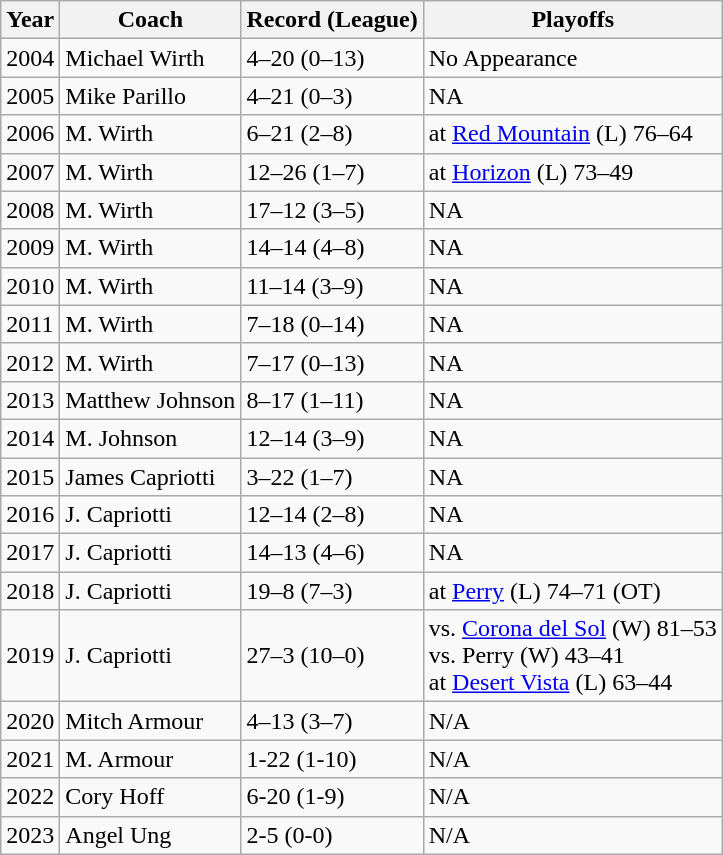<table class="wikitable">
<tr>
<th>Year</th>
<th>Coach</th>
<th>Record (League)</th>
<th>Playoffs</th>
</tr>
<tr>
<td>2004</td>
<td>Michael Wirth</td>
<td>4–20 (0–13)</td>
<td>No Appearance</td>
</tr>
<tr>
<td>2005</td>
<td>Mike Parillo</td>
<td>4–21 (0–3)</td>
<td>NA</td>
</tr>
<tr>
<td>2006</td>
<td>M. Wirth</td>
<td>6–21 (2–8)</td>
<td>at <a href='#'>Red Mountain</a> (L) 76–64</td>
</tr>
<tr>
<td>2007</td>
<td>M. Wirth</td>
<td>12–26 (1–7)</td>
<td>at <a href='#'>Horizon</a> (L) 73–49</td>
</tr>
<tr>
<td>2008</td>
<td>M. Wirth</td>
<td>17–12 (3–5)</td>
<td>NA</td>
</tr>
<tr>
<td>2009</td>
<td>M. Wirth</td>
<td>14–14 (4–8)</td>
<td>NA</td>
</tr>
<tr>
<td>2010</td>
<td>M. Wirth</td>
<td>11–14 (3–9)</td>
<td>NA</td>
</tr>
<tr>
<td>2011</td>
<td>M. Wirth</td>
<td>7–18 (0–14)</td>
<td>NA</td>
</tr>
<tr>
<td>2012</td>
<td>M. Wirth</td>
<td>7–17 (0–13)</td>
<td>NA</td>
</tr>
<tr>
<td>2013</td>
<td>Matthew Johnson</td>
<td>8–17 (1–11)</td>
<td>NA</td>
</tr>
<tr>
<td>2014</td>
<td>M. Johnson</td>
<td>12–14 (3–9)</td>
<td>NA</td>
</tr>
<tr>
<td>2015</td>
<td>James Capriotti</td>
<td>3–22 (1–7)</td>
<td>NA</td>
</tr>
<tr>
<td>2016</td>
<td>J. Capriotti</td>
<td>12–14 (2–8)</td>
<td>NA</td>
</tr>
<tr>
<td>2017</td>
<td>J. Capriotti</td>
<td>14–13 (4–6)</td>
<td>NA</td>
</tr>
<tr>
<td>2018</td>
<td>J. Capriotti</td>
<td>19–8 (7–3)</td>
<td>at <a href='#'>Perry</a> (L) 74–71 (OT)</td>
</tr>
<tr>
<td>2019</td>
<td>J. Capriotti</td>
<td>27–3 (10–0)</td>
<td>vs. <a href='#'>Corona del Sol</a> (W) 81–53<br>vs. Perry (W) 43–41<br>at <a href='#'>Desert Vista</a> (L) 63–44</td>
</tr>
<tr>
<td>2020</td>
<td>Mitch Armour</td>
<td>4–13 (3–7)</td>
<td>N/A</td>
</tr>
<tr>
<td>2021</td>
<td>M. Armour</td>
<td>1-22 (1-10)</td>
<td>N/A</td>
</tr>
<tr>
<td>2022</td>
<td>Cory Hoff</td>
<td>6-20 (1-9)</td>
<td>N/A</td>
</tr>
<tr>
<td>2023</td>
<td>Angel Ung</td>
<td>2-5 (0-0)</td>
<td>N/A</td>
</tr>
</table>
